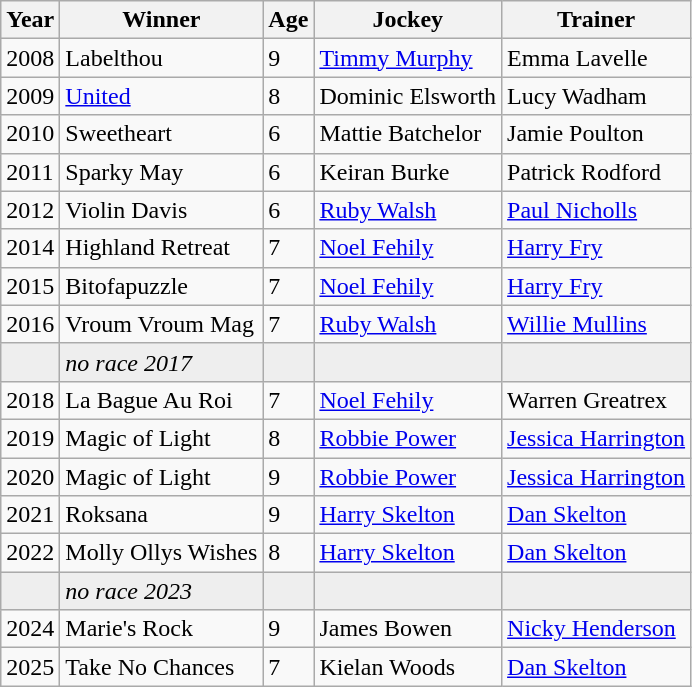<table class="wikitable sortable">
<tr>
<th>Year</th>
<th>Winner</th>
<th>Age</th>
<th>Jockey</th>
<th>Trainer</th>
</tr>
<tr>
<td>2008</td>
<td>Labelthou</td>
<td>9</td>
<td><a href='#'>Timmy Murphy</a></td>
<td>Emma Lavelle</td>
</tr>
<tr>
<td>2009</td>
<td><a href='#'>United</a></td>
<td>8</td>
<td>Dominic Elsworth</td>
<td>Lucy Wadham</td>
</tr>
<tr>
<td>2010</td>
<td>Sweetheart</td>
<td>6</td>
<td>Mattie Batchelor</td>
<td>Jamie Poulton</td>
</tr>
<tr>
<td>2011</td>
<td>Sparky May</td>
<td>6</td>
<td>Keiran Burke</td>
<td>Patrick Rodford</td>
</tr>
<tr>
<td>2012</td>
<td>Violin Davis</td>
<td>6</td>
<td><a href='#'>Ruby Walsh</a></td>
<td><a href='#'>Paul Nicholls</a></td>
</tr>
<tr>
<td>2014</td>
<td>Highland Retreat</td>
<td>7</td>
<td><a href='#'>Noel Fehily</a></td>
<td><a href='#'>Harry Fry</a></td>
</tr>
<tr>
<td>2015</td>
<td>Bitofapuzzle</td>
<td>7</td>
<td><a href='#'>Noel Fehily</a></td>
<td><a href='#'>Harry Fry</a></td>
</tr>
<tr>
<td>2016</td>
<td>Vroum Vroum Mag</td>
<td>7</td>
<td><a href='#'>Ruby Walsh</a></td>
<td><a href='#'>Willie Mullins</a></td>
</tr>
<tr bgcolor="#eeeeee">
<td></td>
<td><em>no race 2017</em> </td>
<td></td>
<td></td>
<td></td>
</tr>
<tr>
<td>2018</td>
<td>La Bague Au Roi</td>
<td>7</td>
<td><a href='#'>Noel Fehily</a></td>
<td>Warren Greatrex</td>
</tr>
<tr>
<td>2019</td>
<td>Magic of Light</td>
<td>8</td>
<td><a href='#'>Robbie Power</a></td>
<td><a href='#'>Jessica Harrington</a></td>
</tr>
<tr>
<td>2020</td>
<td>Magic of Light</td>
<td>9</td>
<td><a href='#'>Robbie Power</a></td>
<td><a href='#'>Jessica Harrington</a></td>
</tr>
<tr>
<td>2021</td>
<td>Roksana</td>
<td>9</td>
<td><a href='#'>Harry Skelton</a></td>
<td><a href='#'>Dan Skelton</a></td>
</tr>
<tr>
<td>2022</td>
<td>Molly Ollys Wishes</td>
<td>8</td>
<td><a href='#'>Harry Skelton</a></td>
<td><a href='#'>Dan Skelton</a></td>
</tr>
<tr bgcolor="#eeeeee">
<td></td>
<td><em>no race 2023</em> </td>
<td></td>
<td></td>
<td></td>
</tr>
<tr>
<td>2024</td>
<td>Marie's Rock</td>
<td>9</td>
<td>James Bowen</td>
<td><a href='#'>Nicky Henderson</a></td>
</tr>
<tr>
<td>2025</td>
<td>Take No Chances</td>
<td>7</td>
<td>Kielan Woods</td>
<td><a href='#'>Dan Skelton</a></td>
</tr>
</table>
